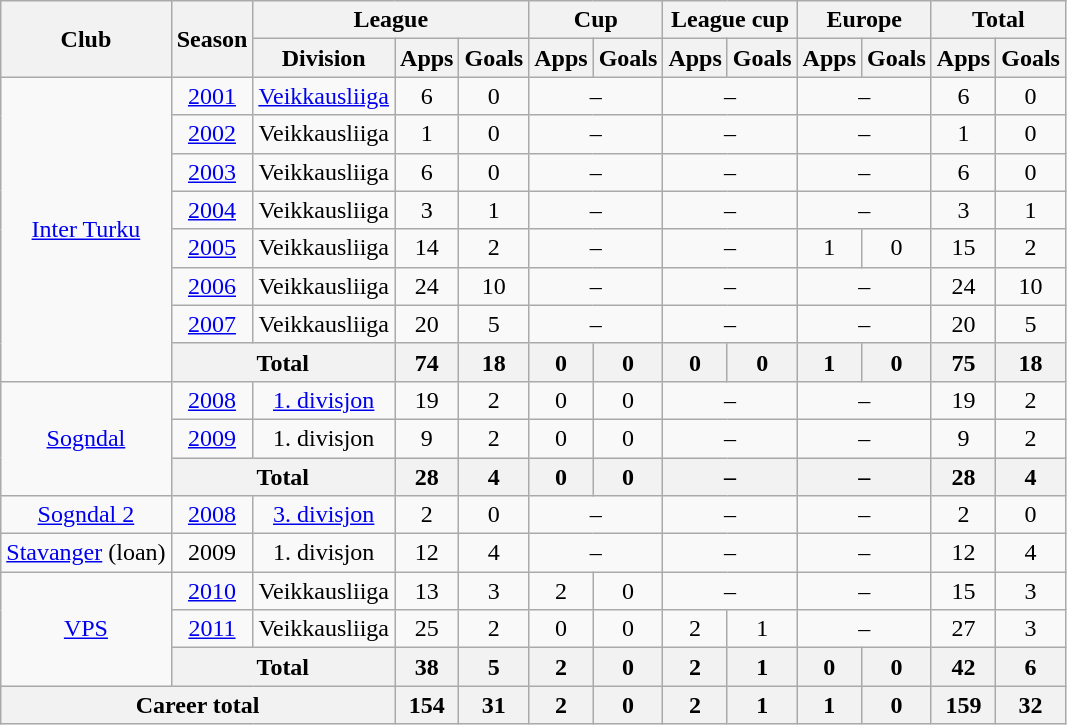<table class="wikitable" style="text-align:center">
<tr>
<th rowspan="2">Club</th>
<th rowspan="2">Season</th>
<th colspan="3">League</th>
<th colspan="2">Cup</th>
<th colspan="2">League cup</th>
<th colspan="2">Europe</th>
<th colspan="2">Total</th>
</tr>
<tr>
<th>Division</th>
<th>Apps</th>
<th>Goals</th>
<th>Apps</th>
<th>Goals</th>
<th>Apps</th>
<th>Goals</th>
<th>Apps</th>
<th>Goals</th>
<th>Apps</th>
<th>Goals</th>
</tr>
<tr>
<td rowspan="8"><a href='#'>Inter Turku</a></td>
<td><a href='#'>2001</a></td>
<td><a href='#'>Veikkausliiga</a></td>
<td>6</td>
<td>0</td>
<td colspan=2>–</td>
<td colspan=2>–</td>
<td colspan=2>–</td>
<td>6</td>
<td>0</td>
</tr>
<tr>
<td><a href='#'>2002</a></td>
<td>Veikkausliiga</td>
<td>1</td>
<td>0</td>
<td colspan=2>–</td>
<td colspan=2>–</td>
<td colspan=2>–</td>
<td>1</td>
<td>0</td>
</tr>
<tr>
<td><a href='#'>2003</a></td>
<td>Veikkausliiga</td>
<td>6</td>
<td>0</td>
<td colspan=2>–</td>
<td colspan=2>–</td>
<td colspan=2>–</td>
<td>6</td>
<td>0</td>
</tr>
<tr>
<td><a href='#'>2004</a></td>
<td>Veikkausliiga</td>
<td>3</td>
<td>1</td>
<td colspan=2>–</td>
<td colspan=2>–</td>
<td colspan=2>–</td>
<td>3</td>
<td>1</td>
</tr>
<tr>
<td><a href='#'>2005</a></td>
<td>Veikkausliiga</td>
<td>14</td>
<td>2</td>
<td colspan=2>–</td>
<td colspan=2>–</td>
<td>1</td>
<td>0</td>
<td>15</td>
<td>2</td>
</tr>
<tr>
<td><a href='#'>2006</a></td>
<td>Veikkausliiga</td>
<td>24</td>
<td>10</td>
<td colspan=2>–</td>
<td colspan=2>–</td>
<td colspan=2>–</td>
<td>24</td>
<td>10</td>
</tr>
<tr>
<td><a href='#'>2007</a></td>
<td>Veikkausliiga</td>
<td>20</td>
<td>5</td>
<td colspan=2>–</td>
<td colspan=2>–</td>
<td colspan=2>–</td>
<td>20</td>
<td>5</td>
</tr>
<tr>
<th colspan=2>Total</th>
<th>74</th>
<th>18</th>
<th>0</th>
<th>0</th>
<th>0</th>
<th>0</th>
<th>1</th>
<th>0</th>
<th>75</th>
<th>18</th>
</tr>
<tr>
<td rowspan=3><a href='#'>Sogndal</a></td>
<td><a href='#'>2008</a></td>
<td><a href='#'>1. divisjon</a></td>
<td>19</td>
<td>2</td>
<td>0</td>
<td>0</td>
<td colspan=2>–</td>
<td colspan=2>–</td>
<td>19</td>
<td>2</td>
</tr>
<tr>
<td><a href='#'>2009</a></td>
<td>1. divisjon</td>
<td>9</td>
<td>2</td>
<td>0</td>
<td>0</td>
<td colspan=2>–</td>
<td colspan=2>–</td>
<td>9</td>
<td>2</td>
</tr>
<tr>
<th colspan=2>Total</th>
<th>28</th>
<th>4</th>
<th>0</th>
<th>0</th>
<th colspan=2>–</th>
<th colspan=2>–</th>
<th>28</th>
<th>4</th>
</tr>
<tr>
<td><a href='#'>Sogndal 2</a></td>
<td><a href='#'>2008</a></td>
<td><a href='#'>3. divisjon</a></td>
<td>2</td>
<td>0</td>
<td colspan=2>–</td>
<td colspan=2>–</td>
<td colspan=2>–</td>
<td>2</td>
<td>0</td>
</tr>
<tr>
<td><a href='#'>Stavanger</a> (loan)</td>
<td>2009</td>
<td>1. divisjon</td>
<td>12</td>
<td>4</td>
<td colspan=2>–</td>
<td colspan=2>–</td>
<td colspan=2>–</td>
<td>12</td>
<td>4</td>
</tr>
<tr>
<td rowspan=3><a href='#'>VPS</a></td>
<td><a href='#'>2010</a></td>
<td>Veikkausliiga</td>
<td>13</td>
<td>3</td>
<td>2</td>
<td>0</td>
<td colspan=2>–</td>
<td colspan=2>–</td>
<td>15</td>
<td>3</td>
</tr>
<tr>
<td><a href='#'>2011</a></td>
<td>Veikkausliiga</td>
<td>25</td>
<td>2</td>
<td>0</td>
<td>0</td>
<td>2</td>
<td>1</td>
<td colspan=2>–</td>
<td>27</td>
<td>3</td>
</tr>
<tr>
<th colspan=2>Total</th>
<th>38</th>
<th>5</th>
<th>2</th>
<th>0</th>
<th>2</th>
<th>1</th>
<th>0</th>
<th>0</th>
<th>42</th>
<th>6</th>
</tr>
<tr>
<th colspan="3">Career total</th>
<th>154</th>
<th>31</th>
<th>2</th>
<th>0</th>
<th>2</th>
<th>1</th>
<th>1</th>
<th>0</th>
<th>159</th>
<th>32</th>
</tr>
</table>
